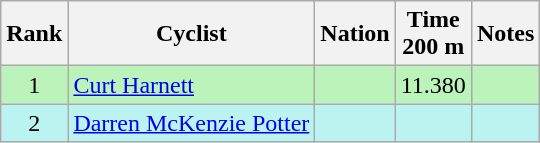<table class="wikitable sortable" style="text-align:center">
<tr>
<th>Rank</th>
<th>Cyclist</th>
<th>Nation</th>
<th>Time<br>200 m</th>
<th>Notes</th>
</tr>
<tr bgcolor=bbf3bb>
<td>1</td>
<td align=left><a href='#'>Curt Harnett</a></td>
<td align=left></td>
<td>11.380</td>
<td></td>
</tr>
<tr bgcolor=bbf3f>
<td>2</td>
<td align=left><a href='#'>Darren McKenzie Potter</a></td>
<td align=left></td>
<td></td>
<td></td>
</tr>
</table>
